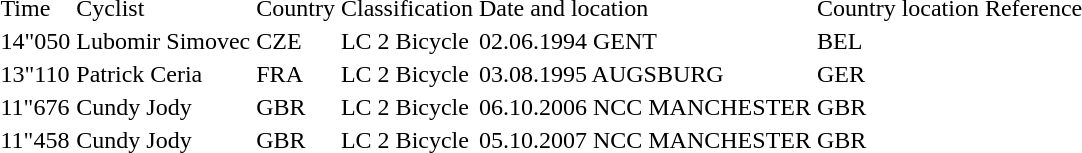<table>
<tr>
<td>Time</td>
<td>Cyclist</td>
<td>Country</td>
<td>Classification</td>
<td>Date and location</td>
<td>Country location</td>
<td>Reference</td>
</tr>
<tr --->
<td>14"050</td>
<td>Lubomir Simovec</td>
<td>CZE</td>
<td>LC 2 Bicycle</td>
<td>02.06.1994 GENT</td>
<td>BEL</td>
<td></td>
</tr>
<tr --->
<td>13"110</td>
<td>Patrick Ceria</td>
<td>FRA</td>
<td>LC 2 Bicycle</td>
<td>03.08.1995 AUGSBURG</td>
<td>GER</td>
<td></td>
</tr>
<tr --->
<td>11"676</td>
<td>Cundy Jody</td>
<td>GBR</td>
<td>LC 2 Bicycle</td>
<td>06.10.2006 NCC MANCHESTER</td>
<td>GBR</td>
<td></td>
</tr>
<tr --->
<td>11"458</td>
<td>Cundy Jody</td>
<td>GBR</td>
<td>LC 2 Bicycle</td>
<td>05.10.2007 NCC MANCHESTER</td>
<td>GBR</td>
<td></td>
</tr>
<tr --->
</tr>
</table>
